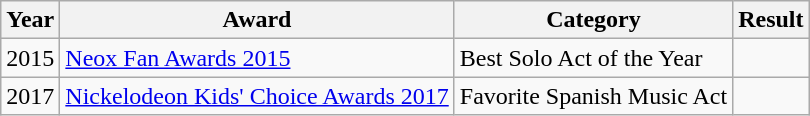<table class="wikitable">
<tr>
<th>Year</th>
<th>Award</th>
<th>Category</th>
<th>Result</th>
</tr>
<tr>
<td align="center" rowspan="1">2015</td>
<td><a href='#'>Neox Fan Awards 2015</a></td>
<td>Best Solo Act of the Year</td>
<td></td>
</tr>
<tr>
<td align="center" rowspan="1">2017</td>
<td><a href='#'>Nickelodeon Kids' Choice Awards 2017</a></td>
<td>Favorite Spanish Music Act</td>
<td></td>
</tr>
</table>
